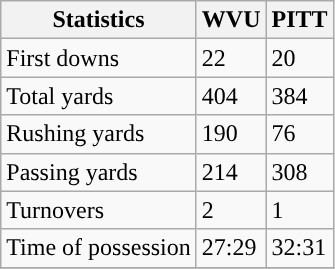<table class="wikitable" style="float: left;">
<tr>
<th>Statistics</th>
<th>WVU</th>
<th>PITT</th>
</tr>
<tr>
<td>First downs</td>
<td>22</td>
<td>20</td>
</tr>
<tr>
<td>Total yards</td>
<td>404</td>
<td>384</td>
</tr>
<tr>
<td>Rushing yards</td>
<td>190</td>
<td>76</td>
</tr>
<tr>
<td>Passing yards</td>
<td>214</td>
<td>308</td>
</tr>
<tr>
<td>Turnovers</td>
<td>2</td>
<td>1</td>
</tr>
<tr>
<td>Time of possession</td>
<td>27:29</td>
<td>32:31</td>
</tr>
<tr>
</tr>
</table>
